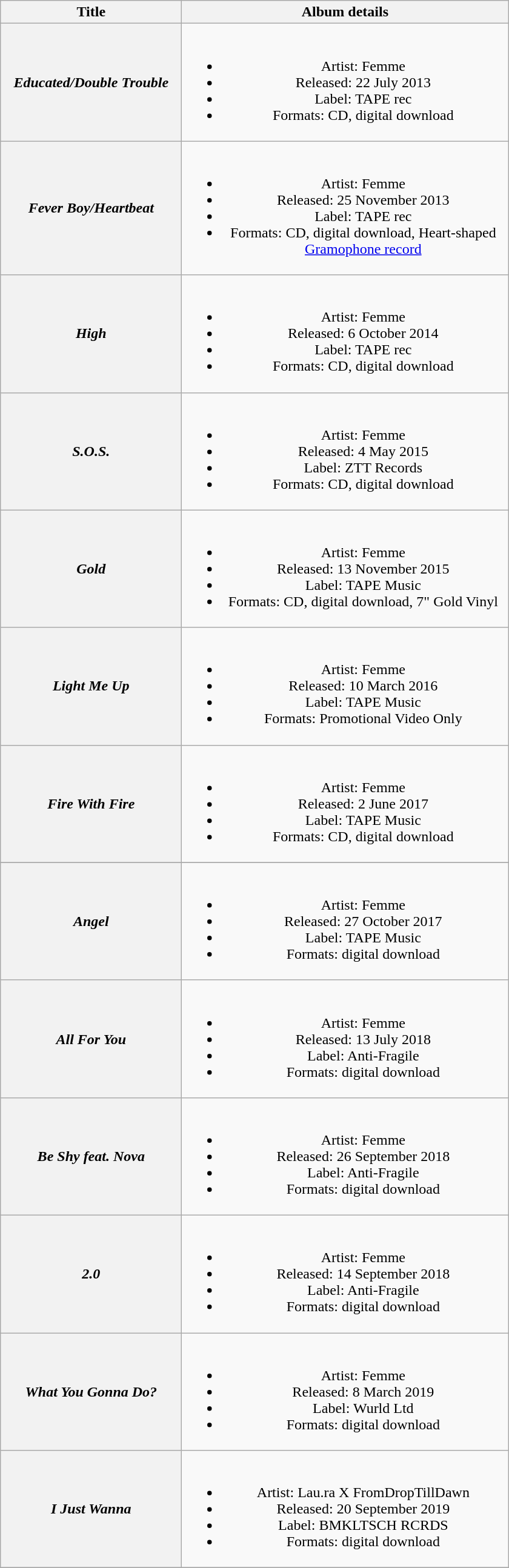<table class="wikitable plainrowheaders" style="text-align:center;">
<tr>
<th scope="col" rowspan="1" style="width:12em;">Title</th>
<th scope="col" rowspan="1" style="width:22em;">Album details</th>
</tr>
<tr>
<th scope="row"><em>Educated/Double Trouble</em></th>
<td><br><ul><li>Artist: Femme</li><li>Released: 22 July 2013</li><li>Label: TAPE rec</li><li>Formats: CD, digital download</li></ul></td>
</tr>
<tr>
<th scope="row"><em>Fever Boy/Heartbeat</em></th>
<td><br><ul><li>Artist: Femme</li><li>Released: 25 November 2013</li><li>Label: TAPE rec</li><li>Formats: CD, digital download, Heart-shaped <a href='#'>Gramophone record</a></li></ul></td>
</tr>
<tr>
<th scope="row"><em>High</em></th>
<td><br><ul><li>Artist: Femme</li><li>Released: 6 October 2014</li><li>Label: TAPE rec</li><li>Formats: CD, digital download</li></ul></td>
</tr>
<tr>
<th scope="row"><em>S.O.S.</em></th>
<td><br><ul><li>Artist: Femme</li><li>Released: 4 May 2015</li><li>Label: ZTT Records</li><li>Formats: CD, digital download</li></ul></td>
</tr>
<tr>
<th scope="row"><em>Gold</em></th>
<td><br><ul><li>Artist: Femme</li><li>Released: 13 November 2015</li><li>Label: TAPE Music</li><li>Formats: CD, digital download, 7" Gold Vinyl</li></ul></td>
</tr>
<tr>
<th scope="row"><em>Light Me Up</em></th>
<td><br><ul><li>Artist: Femme</li><li>Released: 10 March 2016</li><li>Label: TAPE Music</li><li>Formats: Promotional Video Only</li></ul></td>
</tr>
<tr>
<th scope="row"><em>Fire With Fire</em></th>
<td><br><ul><li>Artist: Femme</li><li>Released: 2 June 2017</li><li>Label: TAPE Music</li><li>Formats: CD, digital download</li></ul></td>
</tr>
<tr>
</tr>
<tr>
<th scope="row"><em>Angel</em></th>
<td><br><ul><li>Artist: Femme</li><li>Released: 27 October 2017</li><li>Label: TAPE Music</li><li>Formats: digital download</li></ul></td>
</tr>
<tr>
<th scope="row"><em>All For You</em></th>
<td><br><ul><li>Artist: Femme</li><li>Released: 13 July 2018</li><li>Label: Anti-Fragile</li><li>Formats: digital download</li></ul></td>
</tr>
<tr>
<th scope="row"><em>Be Shy feat. Nova</em></th>
<td><br><ul><li>Artist: Femme</li><li>Released: 26 September 2018</li><li>Label: Anti-Fragile</li><li>Formats: digital download</li></ul></td>
</tr>
<tr>
<th scope="row"><em>2.0</em></th>
<td><br><ul><li>Artist: Femme</li><li>Released: 14 September 2018</li><li>Label: Anti-Fragile</li><li>Formats: digital download</li></ul></td>
</tr>
<tr>
<th scope="row"><em>What You Gonna Do?</em></th>
<td><br><ul><li>Artist: Femme</li><li>Released: 8 March 2019</li><li>Label: Wurld Ltd</li><li>Formats: digital download</li></ul></td>
</tr>
<tr>
<th scope="row"><em>I Just Wanna</em></th>
<td><br><ul><li>Artist: Lau.ra X FromDropTillDawn</li><li>Released: 20 September 2019</li><li>Label: BMKLTSCH RCRDS</li><li>Formats: digital download</li></ul></td>
</tr>
<tr>
</tr>
</table>
